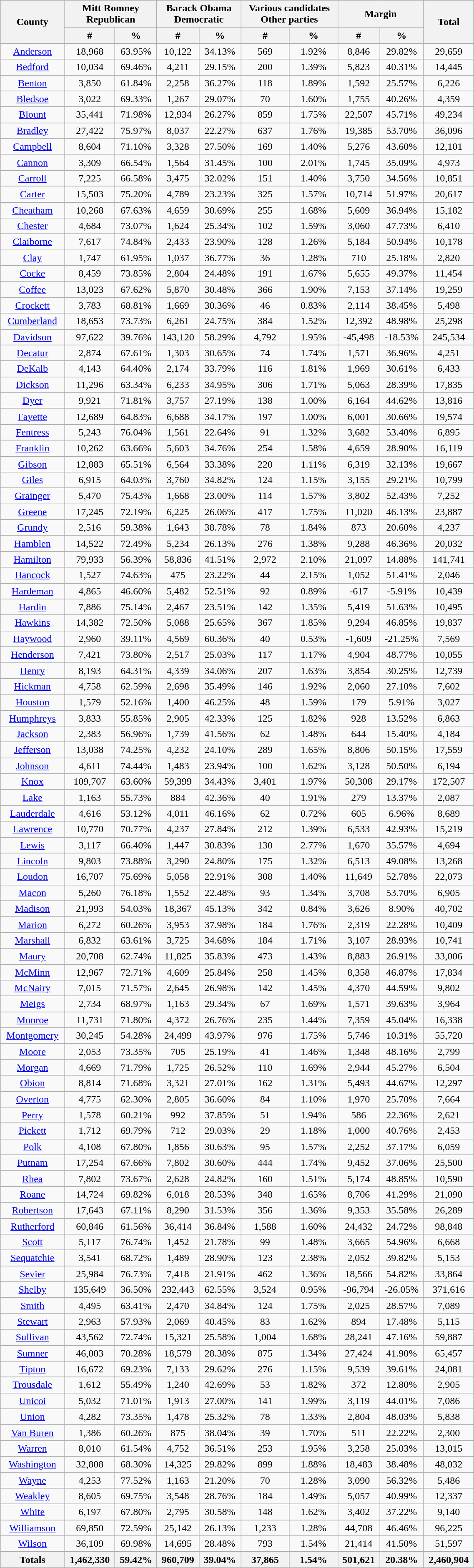<table width="60%" class="wikitable sortable">
<tr>
<th rowspan="2">County</th>
<th colspan="2">Mitt Romney<br>Republican</th>
<th colspan="2">Barack Obama<br>Democratic</th>
<th colspan="2">Various candidates<br>Other parties</th>
<th colspan="2">Margin</th>
<th rowspan="2">Total</th>
</tr>
<tr>
<th style="text-align:center;" data-sort-type="number">#</th>
<th style="text-align:center;" data-sort-type="number">%</th>
<th style="text-align:center;" data-sort-type="number">#</th>
<th style="text-align:center;" data-sort-type="number">%</th>
<th style="text-align:center;" data-sort-type="number">#</th>
<th style="text-align:center;" data-sort-type="number">%</th>
<th style="text-align:center;" data-sort-type="number">#</th>
<th style="text-align:center;" data-sort-type="number">%</th>
</tr>
<tr style="text-align:center;">
<td><a href='#'>Anderson</a></td>
<td>18,968</td>
<td>63.95%</td>
<td>10,122</td>
<td>34.13%</td>
<td>569</td>
<td>1.92%</td>
<td>8,846</td>
<td>29.82%</td>
<td>29,659</td>
</tr>
<tr style="text-align:center;">
<td><a href='#'>Bedford</a></td>
<td>10,034</td>
<td>69.46%</td>
<td>4,211</td>
<td>29.15%</td>
<td>200</td>
<td>1.39%</td>
<td>5,823</td>
<td>40.31%</td>
<td>14,445</td>
</tr>
<tr style="text-align:center;">
<td><a href='#'>Benton</a></td>
<td>3,850</td>
<td>61.84%</td>
<td>2,258</td>
<td>36.27%</td>
<td>118</td>
<td>1.89%</td>
<td>1,592</td>
<td>25.57%</td>
<td>6,226</td>
</tr>
<tr style="text-align:center;">
<td><a href='#'>Bledsoe</a></td>
<td>3,022</td>
<td>69.33%</td>
<td>1,267</td>
<td>29.07%</td>
<td>70</td>
<td>1.60%</td>
<td>1,755</td>
<td>40.26%</td>
<td>4,359</td>
</tr>
<tr style="text-align:center;">
<td><a href='#'>Blount</a></td>
<td>35,441</td>
<td>71.98%</td>
<td>12,934</td>
<td>26.27%</td>
<td>859</td>
<td>1.75%</td>
<td>22,507</td>
<td>45.71%</td>
<td>49,234</td>
</tr>
<tr style="text-align:center;">
<td><a href='#'>Bradley</a></td>
<td>27,422</td>
<td>75.97%</td>
<td>8,037</td>
<td>22.27%</td>
<td>637</td>
<td>1.76%</td>
<td>19,385</td>
<td>53.70%</td>
<td>36,096</td>
</tr>
<tr style="text-align:center;">
<td><a href='#'>Campbell</a></td>
<td>8,604</td>
<td>71.10%</td>
<td>3,328</td>
<td>27.50%</td>
<td>169</td>
<td>1.40%</td>
<td>5,276</td>
<td>43.60%</td>
<td>12,101</td>
</tr>
<tr style="text-align:center;">
<td><a href='#'>Cannon</a></td>
<td>3,309</td>
<td>66.54%</td>
<td>1,564</td>
<td>31.45%</td>
<td>100</td>
<td>2.01%</td>
<td>1,745</td>
<td>35.09%</td>
<td>4,973</td>
</tr>
<tr style="text-align:center;">
<td><a href='#'>Carroll</a></td>
<td>7,225</td>
<td>66.58%</td>
<td>3,475</td>
<td>32.02%</td>
<td>151</td>
<td>1.40%</td>
<td>3,750</td>
<td>34.56%</td>
<td>10,851</td>
</tr>
<tr style="text-align:center;">
<td><a href='#'>Carter</a></td>
<td>15,503</td>
<td>75.20%</td>
<td>4,789</td>
<td>23.23%</td>
<td>325</td>
<td>1.57%</td>
<td>10,714</td>
<td>51.97%</td>
<td>20,617</td>
</tr>
<tr style="text-align:center;">
<td><a href='#'>Cheatham</a></td>
<td>10,268</td>
<td>67.63%</td>
<td>4,659</td>
<td>30.69%</td>
<td>255</td>
<td>1.68%</td>
<td>5,609</td>
<td>36.94%</td>
<td>15,182</td>
</tr>
<tr style="text-align:center;">
<td><a href='#'>Chester</a></td>
<td>4,684</td>
<td>73.07%</td>
<td>1,624</td>
<td>25.34%</td>
<td>102</td>
<td>1.59%</td>
<td>3,060</td>
<td>47.73%</td>
<td>6,410</td>
</tr>
<tr style="text-align:center;">
<td><a href='#'>Claiborne</a></td>
<td>7,617</td>
<td>74.84%</td>
<td>2,433</td>
<td>23.90%</td>
<td>128</td>
<td>1.26%</td>
<td>5,184</td>
<td>50.94%</td>
<td>10,178</td>
</tr>
<tr style="text-align:center;">
<td><a href='#'>Clay</a></td>
<td>1,747</td>
<td>61.95%</td>
<td>1,037</td>
<td>36.77%</td>
<td>36</td>
<td>1.28%</td>
<td>710</td>
<td>25.18%</td>
<td>2,820</td>
</tr>
<tr style="text-align:center;">
<td><a href='#'>Cocke</a></td>
<td>8,459</td>
<td>73.85%</td>
<td>2,804</td>
<td>24.48%</td>
<td>191</td>
<td>1.67%</td>
<td>5,655</td>
<td>49.37%</td>
<td>11,454</td>
</tr>
<tr style="text-align:center;">
<td><a href='#'>Coffee</a></td>
<td>13,023</td>
<td>67.62%</td>
<td>5,870</td>
<td>30.48%</td>
<td>366</td>
<td>1.90%</td>
<td>7,153</td>
<td>37.14%</td>
<td>19,259</td>
</tr>
<tr style="text-align:center;">
<td><a href='#'>Crockett</a></td>
<td>3,783</td>
<td>68.81%</td>
<td>1,669</td>
<td>30.36%</td>
<td>46</td>
<td>0.83%</td>
<td>2,114</td>
<td>38.45%</td>
<td>5,498</td>
</tr>
<tr style="text-align:center;">
<td><a href='#'>Cumberland</a></td>
<td>18,653</td>
<td>73.73%</td>
<td>6,261</td>
<td>24.75%</td>
<td>384</td>
<td>1.52%</td>
<td>12,392</td>
<td>48.98%</td>
<td>25,298</td>
</tr>
<tr style="text-align:center;">
<td><a href='#'>Davidson</a></td>
<td>97,622</td>
<td>39.76%</td>
<td>143,120</td>
<td>58.29%</td>
<td>4,792</td>
<td>1.95%</td>
<td>-45,498</td>
<td>-18.53%</td>
<td>245,534</td>
</tr>
<tr style="text-align:center;">
<td><a href='#'>Decatur</a></td>
<td>2,874</td>
<td>67.61%</td>
<td>1,303</td>
<td>30.65%</td>
<td>74</td>
<td>1.74%</td>
<td>1,571</td>
<td>36.96%</td>
<td>4,251</td>
</tr>
<tr style="text-align:center;">
<td><a href='#'>DeKalb</a></td>
<td>4,143</td>
<td>64.40%</td>
<td>2,174</td>
<td>33.79%</td>
<td>116</td>
<td>1.81%</td>
<td>1,969</td>
<td>30.61%</td>
<td>6,433</td>
</tr>
<tr style="text-align:center;">
<td><a href='#'>Dickson</a></td>
<td>11,296</td>
<td>63.34%</td>
<td>6,233</td>
<td>34.95%</td>
<td>306</td>
<td>1.71%</td>
<td>5,063</td>
<td>28.39%</td>
<td>17,835</td>
</tr>
<tr style="text-align:center;">
<td><a href='#'>Dyer</a></td>
<td>9,921</td>
<td>71.81%</td>
<td>3,757</td>
<td>27.19%</td>
<td>138</td>
<td>1.00%</td>
<td>6,164</td>
<td>44.62%</td>
<td>13,816</td>
</tr>
<tr style="text-align:center;">
<td><a href='#'>Fayette</a></td>
<td>12,689</td>
<td>64.83%</td>
<td>6,688</td>
<td>34.17%</td>
<td>197</td>
<td>1.00%</td>
<td>6,001</td>
<td>30.66%</td>
<td>19,574</td>
</tr>
<tr style="text-align:center;">
<td><a href='#'>Fentress</a></td>
<td>5,243</td>
<td>76.04%</td>
<td>1,561</td>
<td>22.64%</td>
<td>91</td>
<td>1.32%</td>
<td>3,682</td>
<td>53.40%</td>
<td>6,895</td>
</tr>
<tr style="text-align:center;">
<td><a href='#'>Franklin</a></td>
<td>10,262</td>
<td>63.66%</td>
<td>5,603</td>
<td>34.76%</td>
<td>254</td>
<td>1.58%</td>
<td>4,659</td>
<td>28.90%</td>
<td>16,119</td>
</tr>
<tr style="text-align:center;">
<td><a href='#'>Gibson</a></td>
<td>12,883</td>
<td>65.51%</td>
<td>6,564</td>
<td>33.38%</td>
<td>220</td>
<td>1.11%</td>
<td>6,319</td>
<td>32.13%</td>
<td>19,667</td>
</tr>
<tr style="text-align:center;">
<td><a href='#'>Giles</a></td>
<td>6,915</td>
<td>64.03%</td>
<td>3,760</td>
<td>34.82%</td>
<td>124</td>
<td>1.15%</td>
<td>3,155</td>
<td>29.21%</td>
<td>10,799</td>
</tr>
<tr style="text-align:center;">
<td><a href='#'>Grainger</a></td>
<td>5,470</td>
<td>75.43%</td>
<td>1,668</td>
<td>23.00%</td>
<td>114</td>
<td>1.57%</td>
<td>3,802</td>
<td>52.43%</td>
<td>7,252</td>
</tr>
<tr style="text-align:center;">
<td><a href='#'>Greene</a></td>
<td>17,245</td>
<td>72.19%</td>
<td>6,225</td>
<td>26.06%</td>
<td>417</td>
<td>1.75%</td>
<td>11,020</td>
<td>46.13%</td>
<td>23,887</td>
</tr>
<tr style="text-align:center;">
<td><a href='#'>Grundy</a></td>
<td>2,516</td>
<td>59.38%</td>
<td>1,643</td>
<td>38.78%</td>
<td>78</td>
<td>1.84%</td>
<td>873</td>
<td>20.60%</td>
<td>4,237</td>
</tr>
<tr style="text-align:center;">
<td><a href='#'>Hamblen</a></td>
<td>14,522</td>
<td>72.49%</td>
<td>5,234</td>
<td>26.13%</td>
<td>276</td>
<td>1.38%</td>
<td>9,288</td>
<td>46.36%</td>
<td>20,032</td>
</tr>
<tr style="text-align:center;">
<td><a href='#'>Hamilton</a></td>
<td>79,933</td>
<td>56.39%</td>
<td>58,836</td>
<td>41.51%</td>
<td>2,972</td>
<td>2.10%</td>
<td>21,097</td>
<td>14.88%</td>
<td>141,741</td>
</tr>
<tr style="text-align:center;">
<td><a href='#'>Hancock</a></td>
<td>1,527</td>
<td>74.63%</td>
<td>475</td>
<td>23.22%</td>
<td>44</td>
<td>2.15%</td>
<td>1,052</td>
<td>51.41%</td>
<td>2,046</td>
</tr>
<tr style="text-align:center;">
<td><a href='#'>Hardeman</a></td>
<td>4,865</td>
<td>46.60%</td>
<td>5,482</td>
<td>52.51%</td>
<td>92</td>
<td>0.89%</td>
<td>-617</td>
<td>-5.91%</td>
<td>10,439</td>
</tr>
<tr style="text-align:center;">
<td><a href='#'>Hardin</a></td>
<td>7,886</td>
<td>75.14%</td>
<td>2,467</td>
<td>23.51%</td>
<td>142</td>
<td>1.35%</td>
<td>5,419</td>
<td>51.63%</td>
<td>10,495</td>
</tr>
<tr style="text-align:center;">
<td><a href='#'>Hawkins</a></td>
<td>14,382</td>
<td>72.50%</td>
<td>5,088</td>
<td>25.65%</td>
<td>367</td>
<td>1.85%</td>
<td>9,294</td>
<td>46.85%</td>
<td>19,837</td>
</tr>
<tr style="text-align:center;">
<td><a href='#'>Haywood</a></td>
<td>2,960</td>
<td>39.11%</td>
<td>4,569</td>
<td>60.36%</td>
<td>40</td>
<td>0.53%</td>
<td>-1,609</td>
<td>-21.25%</td>
<td>7,569</td>
</tr>
<tr style="text-align:center;">
<td><a href='#'>Henderson</a></td>
<td>7,421</td>
<td>73.80%</td>
<td>2,517</td>
<td>25.03%</td>
<td>117</td>
<td>1.17%</td>
<td>4,904</td>
<td>48.77%</td>
<td>10,055</td>
</tr>
<tr style="text-align:center;">
<td><a href='#'>Henry</a></td>
<td>8,193</td>
<td>64.31%</td>
<td>4,339</td>
<td>34.06%</td>
<td>207</td>
<td>1.63%</td>
<td>3,854</td>
<td>30.25%</td>
<td>12,739</td>
</tr>
<tr style="text-align:center;">
<td><a href='#'>Hickman</a></td>
<td>4,758</td>
<td>62.59%</td>
<td>2,698</td>
<td>35.49%</td>
<td>146</td>
<td>1.92%</td>
<td>2,060</td>
<td>27.10%</td>
<td>7,602</td>
</tr>
<tr style="text-align:center;">
<td><a href='#'>Houston</a></td>
<td>1,579</td>
<td>52.16%</td>
<td>1,400</td>
<td>46.25%</td>
<td>48</td>
<td>1.59%</td>
<td>179</td>
<td>5.91%</td>
<td>3,027</td>
</tr>
<tr style="text-align:center;">
<td><a href='#'>Humphreys</a></td>
<td>3,833</td>
<td>55.85%</td>
<td>2,905</td>
<td>42.33%</td>
<td>125</td>
<td>1.82%</td>
<td>928</td>
<td>13.52%</td>
<td>6,863</td>
</tr>
<tr style="text-align:center;">
<td><a href='#'>Jackson</a></td>
<td>2,383</td>
<td>56.96%</td>
<td>1,739</td>
<td>41.56%</td>
<td>62</td>
<td>1.48%</td>
<td>644</td>
<td>15.40%</td>
<td>4,184</td>
</tr>
<tr style="text-align:center;">
<td><a href='#'>Jefferson</a></td>
<td>13,038</td>
<td>74.25%</td>
<td>4,232</td>
<td>24.10%</td>
<td>289</td>
<td>1.65%</td>
<td>8,806</td>
<td>50.15%</td>
<td>17,559</td>
</tr>
<tr style="text-align:center;">
<td><a href='#'>Johnson</a></td>
<td>4,611</td>
<td>74.44%</td>
<td>1,483</td>
<td>23.94%</td>
<td>100</td>
<td>1.62%</td>
<td>3,128</td>
<td>50.50%</td>
<td>6,194</td>
</tr>
<tr style="text-align:center;">
<td><a href='#'>Knox</a></td>
<td>109,707</td>
<td>63.60%</td>
<td>59,399</td>
<td>34.43%</td>
<td>3,401</td>
<td>1.97%</td>
<td>50,308</td>
<td>29.17%</td>
<td>172,507</td>
</tr>
<tr style="text-align:center;">
<td><a href='#'>Lake</a></td>
<td>1,163</td>
<td>55.73%</td>
<td>884</td>
<td>42.36%</td>
<td>40</td>
<td>1.91%</td>
<td>279</td>
<td>13.37%</td>
<td>2,087</td>
</tr>
<tr style="text-align:center;">
<td><a href='#'>Lauderdale</a></td>
<td>4,616</td>
<td>53.12%</td>
<td>4,011</td>
<td>46.16%</td>
<td>62</td>
<td>0.72%</td>
<td>605</td>
<td>6.96%</td>
<td>8,689</td>
</tr>
<tr style="text-align:center;">
<td><a href='#'>Lawrence</a></td>
<td>10,770</td>
<td>70.77%</td>
<td>4,237</td>
<td>27.84%</td>
<td>212</td>
<td>1.39%</td>
<td>6,533</td>
<td>42.93%</td>
<td>15,219</td>
</tr>
<tr style="text-align:center;">
<td><a href='#'>Lewis</a></td>
<td>3,117</td>
<td>66.40%</td>
<td>1,447</td>
<td>30.83%</td>
<td>130</td>
<td>2.77%</td>
<td>1,670</td>
<td>35.57%</td>
<td>4,694</td>
</tr>
<tr style="text-align:center;">
<td><a href='#'>Lincoln</a></td>
<td>9,803</td>
<td>73.88%</td>
<td>3,290</td>
<td>24.80%</td>
<td>175</td>
<td>1.32%</td>
<td>6,513</td>
<td>49.08%</td>
<td>13,268</td>
</tr>
<tr style="text-align:center;">
<td><a href='#'>Loudon</a></td>
<td>16,707</td>
<td>75.69%</td>
<td>5,058</td>
<td>22.91%</td>
<td>308</td>
<td>1.40%</td>
<td>11,649</td>
<td>52.78%</td>
<td>22,073</td>
</tr>
<tr style="text-align:center;">
<td><a href='#'>Macon</a></td>
<td>5,260</td>
<td>76.18%</td>
<td>1,552</td>
<td>22.48%</td>
<td>93</td>
<td>1.34%</td>
<td>3,708</td>
<td>53.70%</td>
<td>6,905</td>
</tr>
<tr style="text-align:center;">
<td><a href='#'>Madison</a></td>
<td>21,993</td>
<td>54.03%</td>
<td>18,367</td>
<td>45.13%</td>
<td>342</td>
<td>0.84%</td>
<td>3,626</td>
<td>8.90%</td>
<td>40,702</td>
</tr>
<tr style="text-align:center;">
<td><a href='#'>Marion</a></td>
<td>6,272</td>
<td>60.26%</td>
<td>3,953</td>
<td>37.98%</td>
<td>184</td>
<td>1.76%</td>
<td>2,319</td>
<td>22.28%</td>
<td>10,409</td>
</tr>
<tr style="text-align:center;">
<td><a href='#'>Marshall</a></td>
<td>6,832</td>
<td>63.61%</td>
<td>3,725</td>
<td>34.68%</td>
<td>184</td>
<td>1.71%</td>
<td>3,107</td>
<td>28.93%</td>
<td>10,741</td>
</tr>
<tr style="text-align:center;">
<td><a href='#'>Maury</a></td>
<td>20,708</td>
<td>62.74%</td>
<td>11,825</td>
<td>35.83%</td>
<td>473</td>
<td>1.43%</td>
<td>8,883</td>
<td>26.91%</td>
<td>33,006</td>
</tr>
<tr style="text-align:center;">
<td><a href='#'>McMinn</a></td>
<td>12,967</td>
<td>72.71%</td>
<td>4,609</td>
<td>25.84%</td>
<td>258</td>
<td>1.45%</td>
<td>8,358</td>
<td>46.87%</td>
<td>17,834</td>
</tr>
<tr style="text-align:center;">
<td><a href='#'>McNairy</a></td>
<td>7,015</td>
<td>71.57%</td>
<td>2,645</td>
<td>26.98%</td>
<td>142</td>
<td>1.45%</td>
<td>4,370</td>
<td>44.59%</td>
<td>9,802</td>
</tr>
<tr style="text-align:center;">
<td><a href='#'>Meigs</a></td>
<td>2,734</td>
<td>68.97%</td>
<td>1,163</td>
<td>29.34%</td>
<td>67</td>
<td>1.69%</td>
<td>1,571</td>
<td>39.63%</td>
<td>3,964</td>
</tr>
<tr style="text-align:center;">
<td><a href='#'>Monroe</a></td>
<td>11,731</td>
<td>71.80%</td>
<td>4,372</td>
<td>26.76%</td>
<td>235</td>
<td>1.44%</td>
<td>7,359</td>
<td>45.04%</td>
<td>16,338</td>
</tr>
<tr style="text-align:center;">
<td><a href='#'>Montgomery</a></td>
<td>30,245</td>
<td>54.28%</td>
<td>24,499</td>
<td>43.97%</td>
<td>976</td>
<td>1.75%</td>
<td>5,746</td>
<td>10.31%</td>
<td>55,720</td>
</tr>
<tr style="text-align:center;">
<td><a href='#'>Moore</a></td>
<td>2,053</td>
<td>73.35%</td>
<td>705</td>
<td>25.19%</td>
<td>41</td>
<td>1.46%</td>
<td>1,348</td>
<td>48.16%</td>
<td>2,799</td>
</tr>
<tr style="text-align:center;">
<td><a href='#'>Morgan</a></td>
<td>4,669</td>
<td>71.79%</td>
<td>1,725</td>
<td>26.52%</td>
<td>110</td>
<td>1.69%</td>
<td>2,944</td>
<td>45.27%</td>
<td>6,504</td>
</tr>
<tr style="text-align:center;">
<td><a href='#'>Obion</a></td>
<td>8,814</td>
<td>71.68%</td>
<td>3,321</td>
<td>27.01%</td>
<td>162</td>
<td>1.31%</td>
<td>5,493</td>
<td>44.67%</td>
<td>12,297</td>
</tr>
<tr style="text-align:center;">
<td><a href='#'>Overton</a></td>
<td>4,775</td>
<td>62.30%</td>
<td>2,805</td>
<td>36.60%</td>
<td>84</td>
<td>1.10%</td>
<td>1,970</td>
<td>25.70%</td>
<td>7,664</td>
</tr>
<tr style="text-align:center;">
<td><a href='#'>Perry</a></td>
<td>1,578</td>
<td>60.21%</td>
<td>992</td>
<td>37.85%</td>
<td>51</td>
<td>1.94%</td>
<td>586</td>
<td>22.36%</td>
<td>2,621</td>
</tr>
<tr style="text-align:center;">
<td><a href='#'>Pickett</a></td>
<td>1,712</td>
<td>69.79%</td>
<td>712</td>
<td>29.03%</td>
<td>29</td>
<td>1.18%</td>
<td>1,000</td>
<td>40.76%</td>
<td>2,453</td>
</tr>
<tr style="text-align:center;">
<td><a href='#'>Polk</a></td>
<td>4,108</td>
<td>67.80%</td>
<td>1,856</td>
<td>30.63%</td>
<td>95</td>
<td>1.57%</td>
<td>2,252</td>
<td>37.17%</td>
<td>6,059</td>
</tr>
<tr style="text-align:center;">
<td><a href='#'>Putnam</a></td>
<td>17,254</td>
<td>67.66%</td>
<td>7,802</td>
<td>30.60%</td>
<td>444</td>
<td>1.74%</td>
<td>9,452</td>
<td>37.06%</td>
<td>25,500</td>
</tr>
<tr style="text-align:center;">
<td><a href='#'>Rhea</a></td>
<td>7,802</td>
<td>73.67%</td>
<td>2,628</td>
<td>24.82%</td>
<td>160</td>
<td>1.51%</td>
<td>5,174</td>
<td>48.85%</td>
<td>10,590</td>
</tr>
<tr style="text-align:center;">
<td><a href='#'>Roane</a></td>
<td>14,724</td>
<td>69.82%</td>
<td>6,018</td>
<td>28.53%</td>
<td>348</td>
<td>1.65%</td>
<td>8,706</td>
<td>41.29%</td>
<td>21,090</td>
</tr>
<tr style="text-align:center;">
<td><a href='#'>Robertson</a></td>
<td>17,643</td>
<td>67.11%</td>
<td>8,290</td>
<td>31.53%</td>
<td>356</td>
<td>1.36%</td>
<td>9,353</td>
<td>35.58%</td>
<td>26,289</td>
</tr>
<tr style="text-align:center;">
<td><a href='#'>Rutherford</a></td>
<td>60,846</td>
<td>61.56%</td>
<td>36,414</td>
<td>36.84%</td>
<td>1,588</td>
<td>1.60%</td>
<td>24,432</td>
<td>24.72%</td>
<td>98,848</td>
</tr>
<tr style="text-align:center;">
<td><a href='#'>Scott</a></td>
<td>5,117</td>
<td>76.74%</td>
<td>1,452</td>
<td>21.78%</td>
<td>99</td>
<td>1.48%</td>
<td>3,665</td>
<td>54.96%</td>
<td>6,668</td>
</tr>
<tr style="text-align:center;">
<td><a href='#'>Sequatchie</a></td>
<td>3,541</td>
<td>68.72%</td>
<td>1,489</td>
<td>28.90%</td>
<td>123</td>
<td>2.38%</td>
<td>2,052</td>
<td>39.82%</td>
<td>5,153</td>
</tr>
<tr style="text-align:center;">
<td><a href='#'>Sevier</a></td>
<td>25,984</td>
<td>76.73%</td>
<td>7,418</td>
<td>21.91%</td>
<td>462</td>
<td>1.36%</td>
<td>18,566</td>
<td>54.82%</td>
<td>33,864</td>
</tr>
<tr style="text-align:center;">
<td><a href='#'>Shelby</a></td>
<td>135,649</td>
<td>36.50%</td>
<td>232,443</td>
<td>62.55%</td>
<td>3,524</td>
<td>0.95%</td>
<td>-96,794</td>
<td>-26.05%</td>
<td>371,616</td>
</tr>
<tr style="text-align:center;">
<td><a href='#'>Smith</a></td>
<td>4,495</td>
<td>63.41%</td>
<td>2,470</td>
<td>34.84%</td>
<td>124</td>
<td>1.75%</td>
<td>2,025</td>
<td>28.57%</td>
<td>7,089</td>
</tr>
<tr style="text-align:center;">
<td><a href='#'>Stewart</a></td>
<td>2,963</td>
<td>57.93%</td>
<td>2,069</td>
<td>40.45%</td>
<td>83</td>
<td>1.62%</td>
<td>894</td>
<td>17.48%</td>
<td>5,115</td>
</tr>
<tr style="text-align:center;">
<td><a href='#'>Sullivan</a></td>
<td>43,562</td>
<td>72.74%</td>
<td>15,321</td>
<td>25.58%</td>
<td>1,004</td>
<td>1.68%</td>
<td>28,241</td>
<td>47.16%</td>
<td>59,887</td>
</tr>
<tr style="text-align:center;">
<td><a href='#'>Sumner</a></td>
<td>46,003</td>
<td>70.28%</td>
<td>18,579</td>
<td>28.38%</td>
<td>875</td>
<td>1.34%</td>
<td>27,424</td>
<td>41.90%</td>
<td>65,457</td>
</tr>
<tr style="text-align:center;">
<td><a href='#'>Tipton</a></td>
<td>16,672</td>
<td>69.23%</td>
<td>7,133</td>
<td>29.62%</td>
<td>276</td>
<td>1.15%</td>
<td>9,539</td>
<td>39.61%</td>
<td>24,081</td>
</tr>
<tr style="text-align:center;">
<td><a href='#'>Trousdale</a></td>
<td>1,612</td>
<td>55.49%</td>
<td>1,240</td>
<td>42.69%</td>
<td>53</td>
<td>1.82%</td>
<td>372</td>
<td>12.80%</td>
<td>2,905</td>
</tr>
<tr style="text-align:center;">
<td><a href='#'>Unicoi</a></td>
<td>5,032</td>
<td>71.01%</td>
<td>1,913</td>
<td>27.00%</td>
<td>141</td>
<td>1.99%</td>
<td>3,119</td>
<td>44.01%</td>
<td>7,086</td>
</tr>
<tr style="text-align:center;">
<td><a href='#'>Union</a></td>
<td>4,282</td>
<td>73.35%</td>
<td>1,478</td>
<td>25.32%</td>
<td>78</td>
<td>1.33%</td>
<td>2,804</td>
<td>48.03%</td>
<td>5,838</td>
</tr>
<tr style="text-align:center;">
<td><a href='#'>Van Buren</a></td>
<td>1,386</td>
<td>60.26%</td>
<td>875</td>
<td>38.04%</td>
<td>39</td>
<td>1.70%</td>
<td>511</td>
<td>22.22%</td>
<td>2,300</td>
</tr>
<tr style="text-align:center;">
<td><a href='#'>Warren</a></td>
<td>8,010</td>
<td>61.54%</td>
<td>4,752</td>
<td>36.51%</td>
<td>253</td>
<td>1.95%</td>
<td>3,258</td>
<td>25.03%</td>
<td>13,015</td>
</tr>
<tr style="text-align:center;">
<td><a href='#'>Washington</a></td>
<td>32,808</td>
<td>68.30%</td>
<td>14,325</td>
<td>29.82%</td>
<td>899</td>
<td>1.88%</td>
<td>18,483</td>
<td>38.48%</td>
<td>48,032</td>
</tr>
<tr style="text-align:center;">
<td><a href='#'>Wayne</a></td>
<td>4,253</td>
<td>77.52%</td>
<td>1,163</td>
<td>21.20%</td>
<td>70</td>
<td>1.28%</td>
<td>3,090</td>
<td>56.32%</td>
<td>5,486</td>
</tr>
<tr style="text-align:center;">
<td><a href='#'>Weakley</a></td>
<td>8,605</td>
<td>69.75%</td>
<td>3,548</td>
<td>28.76%</td>
<td>184</td>
<td>1.49%</td>
<td>5,057</td>
<td>40.99%</td>
<td>12,337</td>
</tr>
<tr style="text-align:center;">
<td><a href='#'>White</a></td>
<td>6,197</td>
<td>67.80%</td>
<td>2,795</td>
<td>30.58%</td>
<td>148</td>
<td>1.62%</td>
<td>3,402</td>
<td>37.22%</td>
<td>9,140</td>
</tr>
<tr style="text-align:center;">
<td><a href='#'>Williamson</a></td>
<td>69,850</td>
<td>72.59%</td>
<td>25,142</td>
<td>26.13%</td>
<td>1,233</td>
<td>1.28%</td>
<td>44,708</td>
<td>46.46%</td>
<td>96,225</td>
</tr>
<tr style="text-align:center;">
<td><a href='#'>Wilson</a></td>
<td>36,109</td>
<td>69.98%</td>
<td>14,695</td>
<td>28.48%</td>
<td>793</td>
<td>1.54%</td>
<td>21,414</td>
<td>41.50%</td>
<td>51,597</td>
</tr>
<tr>
<th>Totals</th>
<th>1,462,330</th>
<th>59.42%</th>
<th>960,709</th>
<th>39.04%</th>
<th>37,865</th>
<th>1.54%</th>
<th>501,621</th>
<th>20.38%</th>
<th>2,460,904</th>
</tr>
</table>
